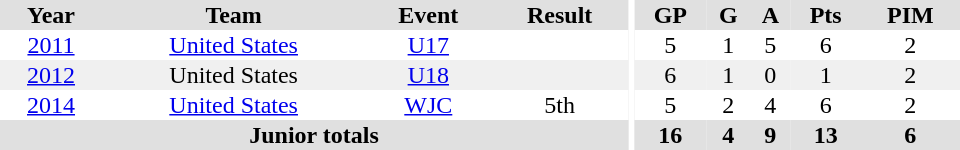<table border="0" cellpadding="1" cellspacing="0" ID="Table3" style="text-align:center; width:40em">
<tr ALIGN="center" bgcolor="#e0e0e0">
<th>Year</th>
<th>Team</th>
<th>Event</th>
<th>Result</th>
<th rowspan="99" bgcolor="#ffffff"></th>
<th>GP</th>
<th>G</th>
<th>A</th>
<th>Pts</th>
<th>PIM</th>
</tr>
<tr>
<td><a href='#'>2011</a></td>
<td><a href='#'>United States</a></td>
<td><a href='#'>U17</a></td>
<td></td>
<td>5</td>
<td>1</td>
<td>5</td>
<td>6</td>
<td>2</td>
</tr>
<tr bgcolor="#f0f0f0">
<td><a href='#'>2012</a></td>
<td>United States</td>
<td><a href='#'>U18</a></td>
<td></td>
<td>6</td>
<td>1</td>
<td>0</td>
<td>1</td>
<td>2</td>
</tr>
<tr>
<td><a href='#'>2014</a></td>
<td><a href='#'>United States</a></td>
<td><a href='#'>WJC</a></td>
<td>5th</td>
<td>5</td>
<td>2</td>
<td>4</td>
<td>6</td>
<td>2</td>
</tr>
<tr bgcolor="#e0e0e0">
<th colspan="4">Junior totals</th>
<th>16</th>
<th>4</th>
<th>9</th>
<th>13</th>
<th>6</th>
</tr>
</table>
